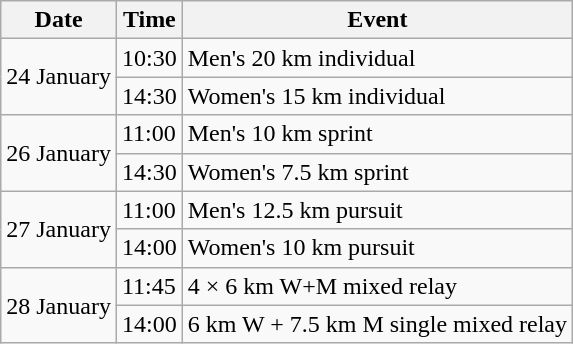<table class="wikitable">
<tr>
<th>Date</th>
<th>Time</th>
<th>Event</th>
</tr>
<tr>
<td rowspan=2>24 January</td>
<td>10:30</td>
<td>Men's 20 km individual</td>
</tr>
<tr>
<td>14:30</td>
<td>Women's 15 km individual</td>
</tr>
<tr>
<td rowspan=2>26 January</td>
<td>11:00</td>
<td>Men's 10 km sprint</td>
</tr>
<tr>
<td>14:30</td>
<td>Women's 7.5 km sprint</td>
</tr>
<tr>
<td rowspan=2>27 January</td>
<td>11:00</td>
<td>Men's 12.5 km pursuit</td>
</tr>
<tr>
<td>14:00</td>
<td>Women's 10 km pursuit</td>
</tr>
<tr>
<td rowspan=2>28 January</td>
<td>11:45</td>
<td>4 × 6 km W+M mixed relay</td>
</tr>
<tr>
<td>14:00</td>
<td>6 km W + 7.5 km M single mixed relay</td>
</tr>
</table>
